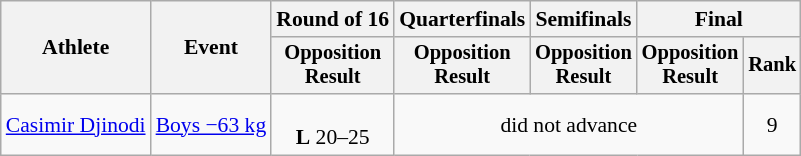<table class="wikitable" style="font-size:90%;">
<tr>
<th rowspan=2>Athlete</th>
<th rowspan=2>Event</th>
<th>Round of 16</th>
<th>Quarterfinals</th>
<th>Semifinals</th>
<th colspan=2>Final</th>
</tr>
<tr style="font-size:95%">
<th>Opposition<br>Result</th>
<th>Opposition<br>Result</th>
<th>Opposition<br>Result</th>
<th>Opposition<br>Result</th>
<th>Rank</th>
</tr>
<tr align=center>
<td align=left><a href='#'>Casimir Djinodi</a></td>
<td align=left><a href='#'>Boys −63 kg</a></td>
<td><br><strong>L</strong> 20–25</td>
<td colspan=3>did not advance</td>
<td>9</td>
</tr>
</table>
